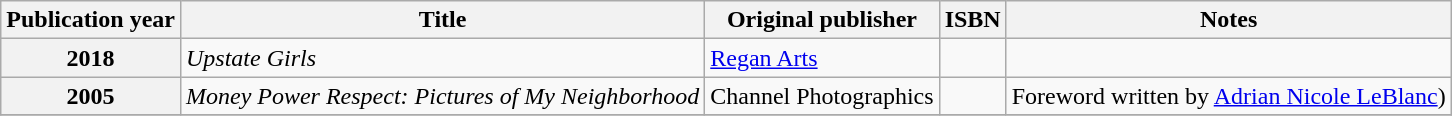<table class="wikitable plainrowheaders sortable">
<tr>
<th scope="col">Publication year</th>
<th scope="col">Title</th>
<th scope="col">Original publisher</th>
<th scope="col">ISBN</th>
<th scope="col" class="unsortable">Notes</th>
</tr>
<tr>
<th scope="row">2018</th>
<td><em>Upstate Girls</em></td>
<td><a href='#'>Regan Arts</a></td>
<td></td>
<td></td>
</tr>
<tr>
<th scope="row">2005</th>
<td><em>Money Power Respect: Pictures of My Neighborhood</em></td>
<td>Channel Photographics</td>
<td></td>
<td>Foreword written by <a href='#'>Adrian Nicole LeBlanc</a>)</td>
</tr>
<tr>
</tr>
</table>
